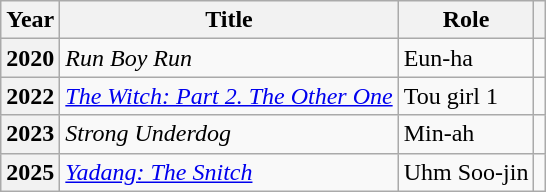<table class="wikitable plainrowheaders sortable">
<tr>
<th scope="col">Year</th>
<th scope="col">Title</th>
<th scope="col">Role</th>
<th scope="col" class="unsortable"></th>
</tr>
<tr>
<th scope="row">2020</th>
<td><em>Run Boy Run</em></td>
<td>Eun-ha</td>
<td style="text-align:center"></td>
</tr>
<tr>
<th scope="row">2022</th>
<td><em><a href='#'>The Witch: Part 2. The Other One</a></em></td>
<td>Tou girl 1</td>
<td style="text-align:center"></td>
</tr>
<tr>
<th scope="row">2023</th>
<td><em>Strong Underdog</em></td>
<td>Min-ah</td>
<td style="text-align:center"></td>
</tr>
<tr>
<th scope="row">2025</th>
<td><em><a href='#'>Yadang: The Snitch</a></em></td>
<td>Uhm Soo-jin</td>
<td style="text-align:center"></td>
</tr>
</table>
